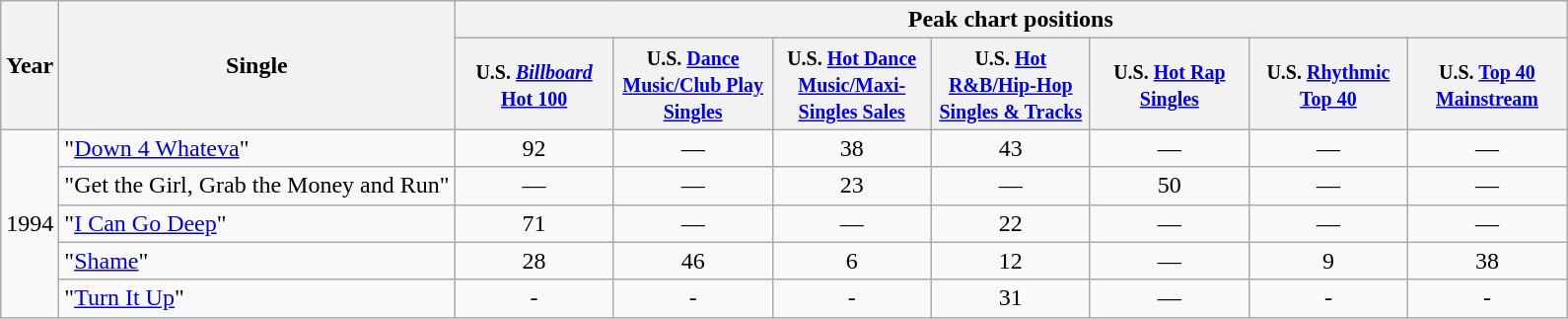<table class="wikitable">
<tr>
<th rowspan="2">Year</th>
<th rowspan="2">Single</th>
<th colspan="7">Peak chart positions</th>
</tr>
<tr>
<th style="width:100px;"><small>U.S. <a href='#'><em>Billboard</em> Hot 100</a></small></th>
<th style="width:100px;"><small>U.S. <a href='#'>Dance Music/Club Play Singles</a></small></th>
<th style="width:100px;"><small>U.S. <a href='#'>Hot Dance Music/Maxi-Singles Sales</a></small></th>
<th style="width:100px;"><small>U.S. <a href='#'>Hot R&B/Hip-Hop Singles & Tracks</a></small></th>
<th style="width:100px;"><small>U.S. <a href='#'>Hot Rap Singles</a></small></th>
<th style="width:100px;"><small>U.S. <a href='#'>Rhythmic Top 40</a></small></th>
<th style="width:100px;"><small>U.S. <a href='#'>Top 40 Mainstream</a></small></th>
</tr>
<tr>
<td style="text-align:center;" rowspan="5">1994</td>
<td align="left">"<a href='#'>Down 4 Whateva</a>"</td>
<td style="text-align:center;">92</td>
<td style="text-align:center;">—</td>
<td style="text-align:center;">38</td>
<td style="text-align:center;">43</td>
<td style="text-align:center;">—</td>
<td style="text-align:center;">—</td>
<td style="text-align:center;">—</td>
</tr>
<tr>
<td align="left">"Get the Girl, Grab the Money and Run"</td>
<td style="text-align:center;">—</td>
<td style="text-align:center;">—</td>
<td style="text-align:center;">23</td>
<td style="text-align:center;">—</td>
<td style="text-align:center;">50</td>
<td style="text-align:center;">—</td>
<td style="text-align:center;">—</td>
</tr>
<tr>
<td align="left">"<a href='#'>I Can Go Deep</a>"</td>
<td style="text-align:center;">71</td>
<td style="text-align:center;">—</td>
<td style="text-align:center;">—</td>
<td style="text-align:center;">22</td>
<td style="text-align:center;">—</td>
<td style="text-align:center;">—</td>
<td style="text-align:center;">—</td>
</tr>
<tr>
<td align="left">"<a href='#'>Shame</a>"</td>
<td style="text-align:center;">28</td>
<td style="text-align:center;">46</td>
<td style="text-align:center;">6</td>
<td style="text-align:center;">12</td>
<td style="text-align:center;">—</td>
<td style="text-align:center;">9</td>
<td style="text-align:center;">38</td>
</tr>
<tr>
<td align="left">"<a href='#'>Turn It Up</a>"</td>
<td style="text-align:center;">-</td>
<td style="text-align:center;">-</td>
<td style="text-align:center;">-</td>
<td style="text-align:center;">31</td>
<td style="text-align:center;">—</td>
<td style="text-align:center;">-</td>
<td style="text-align:center;">-</td>
</tr>
</table>
